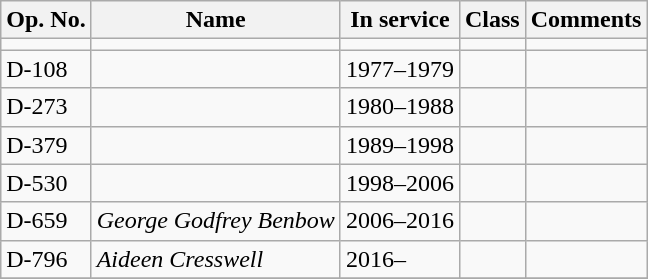<table class="wikitable">
<tr>
<th>Op. No.</th>
<th>Name</th>
<th>In service</th>
<th>Class</th>
<th>Comments</th>
</tr>
<tr>
<td></td>
<td></td>
<td></td>
<td></td>
<td></td>
</tr>
<tr>
<td>D-108</td>
<td></td>
<td>1977–1979</td>
<td></td>
<td></td>
</tr>
<tr>
<td>D-273</td>
<td></td>
<td>1980–1988</td>
<td></td>
<td></td>
</tr>
<tr>
<td>D-379</td>
<td></td>
<td>1989–1998</td>
<td></td>
<td></td>
</tr>
<tr>
<td>D-530</td>
<td></td>
<td>1998–2006</td>
<td></td>
<td></td>
</tr>
<tr>
<td>D-659</td>
<td><em>George Godfrey Benbow</em></td>
<td>2006–2016</td>
<td></td>
<td></td>
</tr>
<tr>
<td>D-796</td>
<td><em>Aideen Cresswell</em></td>
<td>2016–</td>
<td></td>
<td></td>
</tr>
<tr>
</tr>
</table>
